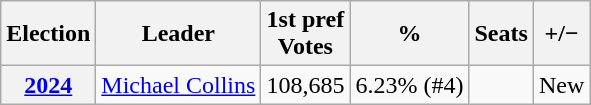<table class="wikitable" style="text-align:center;">
<tr>
<th>Election</th>
<th>Leader</th>
<th>1st pref<br>Votes</th>
<th>%</th>
<th>Seats</th>
<th>+/−</th>
</tr>
<tr>
<th><a href='#'>2024</a></th>
<td><a href='#'>Michael Collins</a></td>
<td>108,685</td>
<td>6.23% (#4)</td>
<td></td>
<td>New</td>
</tr>
</table>
